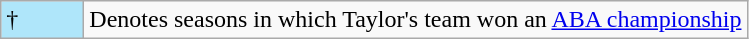<table class ="wikitable">
<tr>
<td style="background:#afe6fa; width:3em;">†</td>
<td>Denotes seasons in which Taylor's team won an <a href='#'>ABA championship</a></td>
</tr>
</table>
